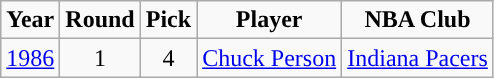<table class="wikitable">
<tr align="center">
<td><strong>Year</strong></td>
<td><strong>Round</strong></td>
<td><strong>Pick</strong></td>
<td><strong>Player</strong></td>
<td><strong>NBA Club</strong></td>
</tr>
<tr style="text-align:center;" bgcolor="">
<td><a href='#'>1986</a></td>
<td>1</td>
<td>4</td>
<td><a href='#'>Chuck Person</a></td>
<td><a href='#'>Indiana Pacers</a></td>
</tr>
</table>
